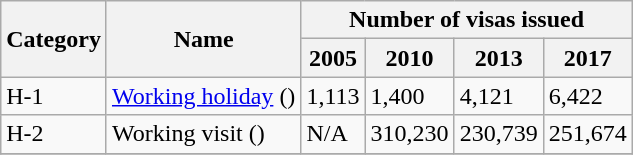<table class="wikitable">
<tr>
<th rowspan="2">Category</th>
<th rowspan="2">Name</th>
<th colspan="4">Number of visas issued</th>
</tr>
<tr>
<th>2005</th>
<th>2010</th>
<th>2013</th>
<th>2017</th>
</tr>
<tr>
<td>H-1</td>
<td><a href='#'>Working holiday</a> ()</td>
<td>1,113</td>
<td>1,400</td>
<td>4,121</td>
<td>6,422</td>
</tr>
<tr>
<td>H-2</td>
<td>Working visit ()</td>
<td>N/A</td>
<td>310,230</td>
<td>230,739</td>
<td>251,674</td>
</tr>
<tr>
</tr>
</table>
